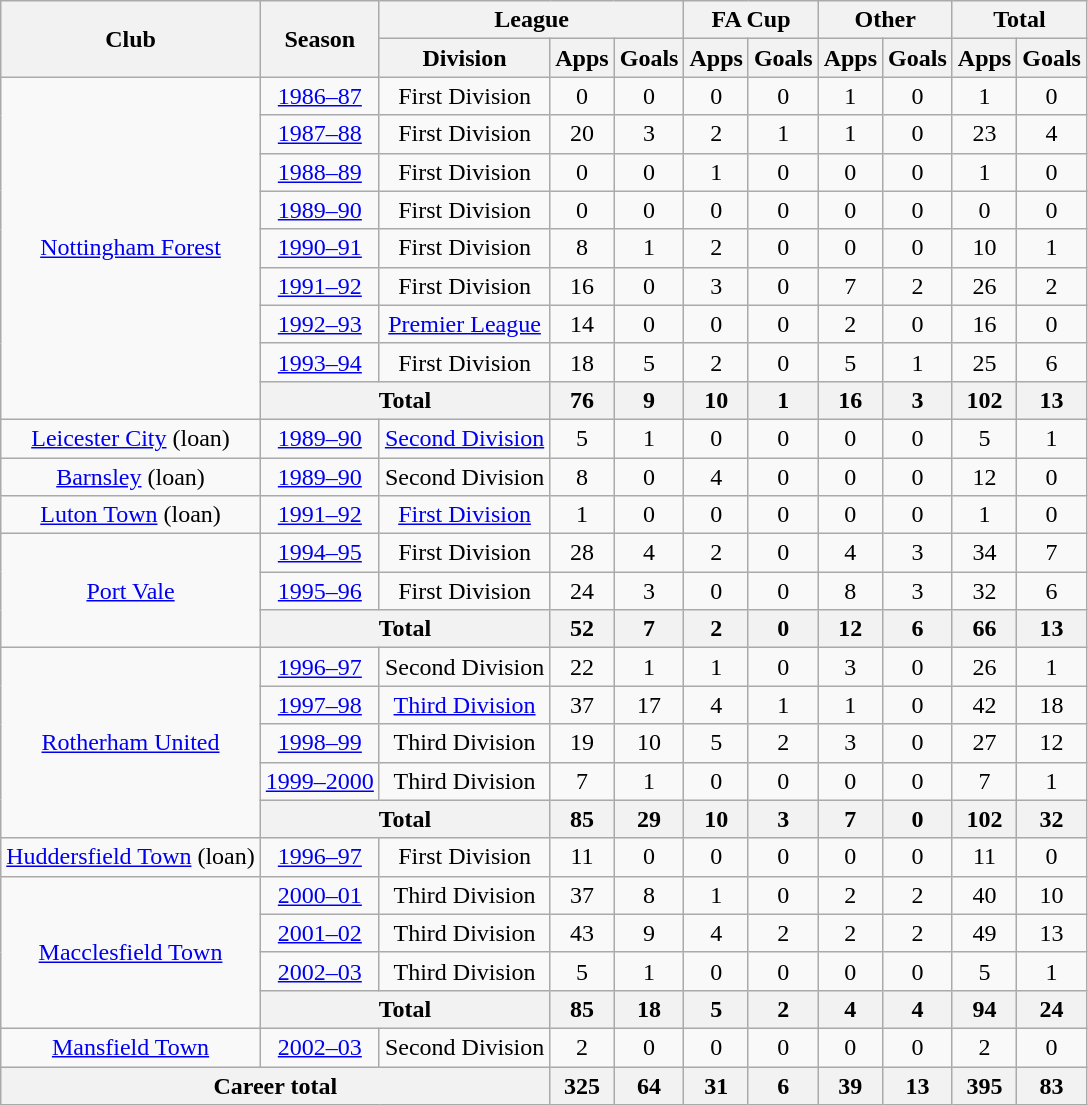<table class="wikitable" style="text-align: center;">
<tr>
<th rowspan="2">Club</th>
<th rowspan="2">Season</th>
<th colspan="3">League</th>
<th colspan="2">FA Cup</th>
<th colspan="2">Other</th>
<th colspan="2">Total</th>
</tr>
<tr>
<th>Division</th>
<th>Apps</th>
<th>Goals</th>
<th>Apps</th>
<th>Goals</th>
<th>Apps</th>
<th>Goals</th>
<th>Apps</th>
<th>Goals</th>
</tr>
<tr>
<td rowspan="9"><a href='#'>Nottingham Forest</a></td>
<td><a href='#'>1986–87</a></td>
<td>First Division</td>
<td>0</td>
<td>0</td>
<td>0</td>
<td>0</td>
<td>1</td>
<td>0</td>
<td>1</td>
<td>0</td>
</tr>
<tr>
<td><a href='#'>1987–88</a></td>
<td>First Division</td>
<td>20</td>
<td>3</td>
<td>2</td>
<td>1</td>
<td>1</td>
<td>0</td>
<td>23</td>
<td>4</td>
</tr>
<tr>
<td><a href='#'>1988–89</a></td>
<td>First Division</td>
<td>0</td>
<td>0</td>
<td>1</td>
<td>0</td>
<td>0</td>
<td>0</td>
<td>1</td>
<td>0</td>
</tr>
<tr>
<td><a href='#'>1989–90</a></td>
<td>First Division</td>
<td>0</td>
<td>0</td>
<td>0</td>
<td>0</td>
<td>0</td>
<td>0</td>
<td>0</td>
<td>0</td>
</tr>
<tr>
<td><a href='#'>1990–91</a></td>
<td>First Division</td>
<td>8</td>
<td>1</td>
<td>2</td>
<td>0</td>
<td>0</td>
<td>0</td>
<td>10</td>
<td>1</td>
</tr>
<tr>
<td><a href='#'>1991–92</a></td>
<td>First Division</td>
<td>16</td>
<td>0</td>
<td>3</td>
<td>0</td>
<td>7</td>
<td>2</td>
<td>26</td>
<td>2</td>
</tr>
<tr>
<td><a href='#'>1992–93</a></td>
<td><a href='#'>Premier League</a></td>
<td>14</td>
<td>0</td>
<td>0</td>
<td>0</td>
<td>2</td>
<td>0</td>
<td>16</td>
<td>0</td>
</tr>
<tr>
<td><a href='#'>1993–94</a></td>
<td>First Division</td>
<td>18</td>
<td>5</td>
<td>2</td>
<td>0</td>
<td>5</td>
<td>1</td>
<td>25</td>
<td>6</td>
</tr>
<tr>
<th colspan="2">Total</th>
<th>76</th>
<th>9</th>
<th>10</th>
<th>1</th>
<th>16</th>
<th>3</th>
<th>102</th>
<th>13</th>
</tr>
<tr>
<td><a href='#'>Leicester City</a> (loan)</td>
<td><a href='#'>1989–90</a></td>
<td><a href='#'>Second Division</a></td>
<td>5</td>
<td>1</td>
<td>0</td>
<td>0</td>
<td>0</td>
<td>0</td>
<td>5</td>
<td>1</td>
</tr>
<tr>
<td><a href='#'>Barnsley</a> (loan)</td>
<td><a href='#'>1989–90</a></td>
<td>Second Division</td>
<td>8</td>
<td>0</td>
<td>4</td>
<td>0</td>
<td>0</td>
<td>0</td>
<td>12</td>
<td>0</td>
</tr>
<tr>
<td><a href='#'>Luton Town</a> (loan)</td>
<td><a href='#'>1991–92</a></td>
<td><a href='#'>First Division</a></td>
<td>1</td>
<td>0</td>
<td>0</td>
<td>0</td>
<td>0</td>
<td>0</td>
<td>1</td>
<td>0</td>
</tr>
<tr>
<td rowspan="3"><a href='#'>Port Vale</a></td>
<td><a href='#'>1994–95</a></td>
<td>First Division</td>
<td>28</td>
<td>4</td>
<td>2</td>
<td>0</td>
<td>4</td>
<td>3</td>
<td>34</td>
<td>7</td>
</tr>
<tr>
<td><a href='#'>1995–96</a></td>
<td>First Division</td>
<td>24</td>
<td>3</td>
<td>0</td>
<td>0</td>
<td>8</td>
<td>3</td>
<td>32</td>
<td>6</td>
</tr>
<tr>
<th colspan="2">Total</th>
<th>52</th>
<th>7</th>
<th>2</th>
<th>0</th>
<th>12</th>
<th>6</th>
<th>66</th>
<th>13</th>
</tr>
<tr>
<td rowspan="5"><a href='#'>Rotherham United</a></td>
<td><a href='#'>1996–97</a></td>
<td>Second Division</td>
<td>22</td>
<td>1</td>
<td>1</td>
<td>0</td>
<td>3</td>
<td>0</td>
<td>26</td>
<td>1</td>
</tr>
<tr>
<td><a href='#'>1997–98</a></td>
<td><a href='#'>Third Division</a></td>
<td>37</td>
<td>17</td>
<td>4</td>
<td>1</td>
<td>1</td>
<td>0</td>
<td>42</td>
<td>18</td>
</tr>
<tr>
<td><a href='#'>1998–99</a></td>
<td>Third Division</td>
<td>19</td>
<td>10</td>
<td>5</td>
<td>2</td>
<td>3</td>
<td>0</td>
<td>27</td>
<td>12</td>
</tr>
<tr>
<td><a href='#'>1999–2000</a></td>
<td>Third Division</td>
<td>7</td>
<td>1</td>
<td>0</td>
<td>0</td>
<td>0</td>
<td>0</td>
<td>7</td>
<td>1</td>
</tr>
<tr>
<th colspan="2">Total</th>
<th>85</th>
<th>29</th>
<th>10</th>
<th>3</th>
<th>7</th>
<th>0</th>
<th>102</th>
<th>32</th>
</tr>
<tr>
<td><a href='#'>Huddersfield Town</a> (loan)</td>
<td><a href='#'>1996–97</a></td>
<td>First Division</td>
<td>11</td>
<td>0</td>
<td>0</td>
<td>0</td>
<td>0</td>
<td>0</td>
<td>11</td>
<td>0</td>
</tr>
<tr>
<td rowspan="4"><a href='#'>Macclesfield Town</a></td>
<td><a href='#'>2000–01</a></td>
<td>Third Division</td>
<td>37</td>
<td>8</td>
<td>1</td>
<td>0</td>
<td>2</td>
<td>2</td>
<td>40</td>
<td>10</td>
</tr>
<tr>
<td><a href='#'>2001–02</a></td>
<td>Third Division</td>
<td>43</td>
<td>9</td>
<td>4</td>
<td>2</td>
<td>2</td>
<td>2</td>
<td>49</td>
<td>13</td>
</tr>
<tr>
<td><a href='#'>2002–03</a></td>
<td>Third Division</td>
<td>5</td>
<td>1</td>
<td>0</td>
<td>0</td>
<td>0</td>
<td>0</td>
<td>5</td>
<td>1</td>
</tr>
<tr>
<th colspan="2">Total</th>
<th>85</th>
<th>18</th>
<th>5</th>
<th>2</th>
<th>4</th>
<th>4</th>
<th>94</th>
<th>24</th>
</tr>
<tr>
<td><a href='#'>Mansfield Town</a></td>
<td><a href='#'>2002–03</a></td>
<td>Second Division</td>
<td>2</td>
<td>0</td>
<td>0</td>
<td>0</td>
<td>0</td>
<td>0</td>
<td>2</td>
<td>0</td>
</tr>
<tr>
<th colspan="3">Career total</th>
<th>325</th>
<th>64</th>
<th>31</th>
<th>6</th>
<th>39</th>
<th>13</th>
<th>395</th>
<th>83</th>
</tr>
</table>
